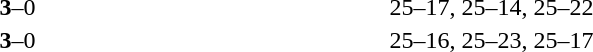<table>
<tr>
<th width=200></th>
<th width=80></th>
<th width=200></th>
<th width=220></th>
</tr>
<tr>
<td align=right><strong></strong></td>
<td align=center><strong>3</strong>–0</td>
<td></td>
<td>25–17, 25–14, 25–22</td>
</tr>
<tr>
<td align=right><strong></strong></td>
<td align=center><strong>3</strong>–0</td>
<td></td>
<td>25–16, 25–23, 25–17</td>
</tr>
</table>
